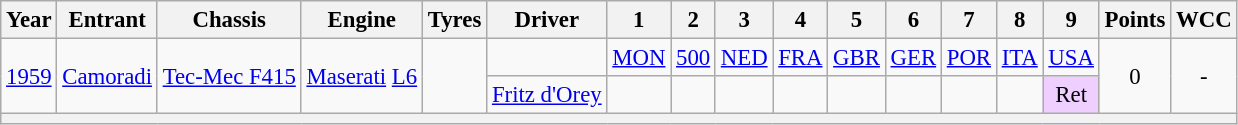<table class="wikitable" style="text-align:center; font-size:95%">
<tr>
<th>Year</th>
<th>Entrant</th>
<th>Chassis</th>
<th>Engine</th>
<th>Tyres</th>
<th>Driver</th>
<th>1</th>
<th>2</th>
<th>3</th>
<th>4</th>
<th>5</th>
<th>6</th>
<th>7</th>
<th>8</th>
<th>9</th>
<th>Points</th>
<th>WCC</th>
</tr>
<tr>
<td rowspan="2"><a href='#'>1959</a></td>
<td rowspan="2"><a href='#'>Camoradi</a></td>
<td rowspan="2"><a href='#'>Tec-Mec F415</a></td>
<td rowspan="2"><a href='#'>Maserati</a> <a href='#'>L6</a></td>
<td rowspan="2"></td>
<td></td>
<td><a href='#'>MON</a></td>
<td><a href='#'>500</a></td>
<td><a href='#'>NED</a></td>
<td><a href='#'>FRA</a></td>
<td><a href='#'>GBR</a></td>
<td><a href='#'>GER</a></td>
<td><a href='#'>POR</a></td>
<td><a href='#'>ITA</a></td>
<td><a href='#'>USA</a></td>
<td rowspan="2">0</td>
<td rowspan="2">-</td>
</tr>
<tr>
<td><a href='#'>Fritz d'Orey</a></td>
<td></td>
<td></td>
<td></td>
<td></td>
<td></td>
<td></td>
<td></td>
<td></td>
<td style="background:#EFCFFF;">Ret</td>
</tr>
<tr>
<th colspan="17"></th>
</tr>
</table>
